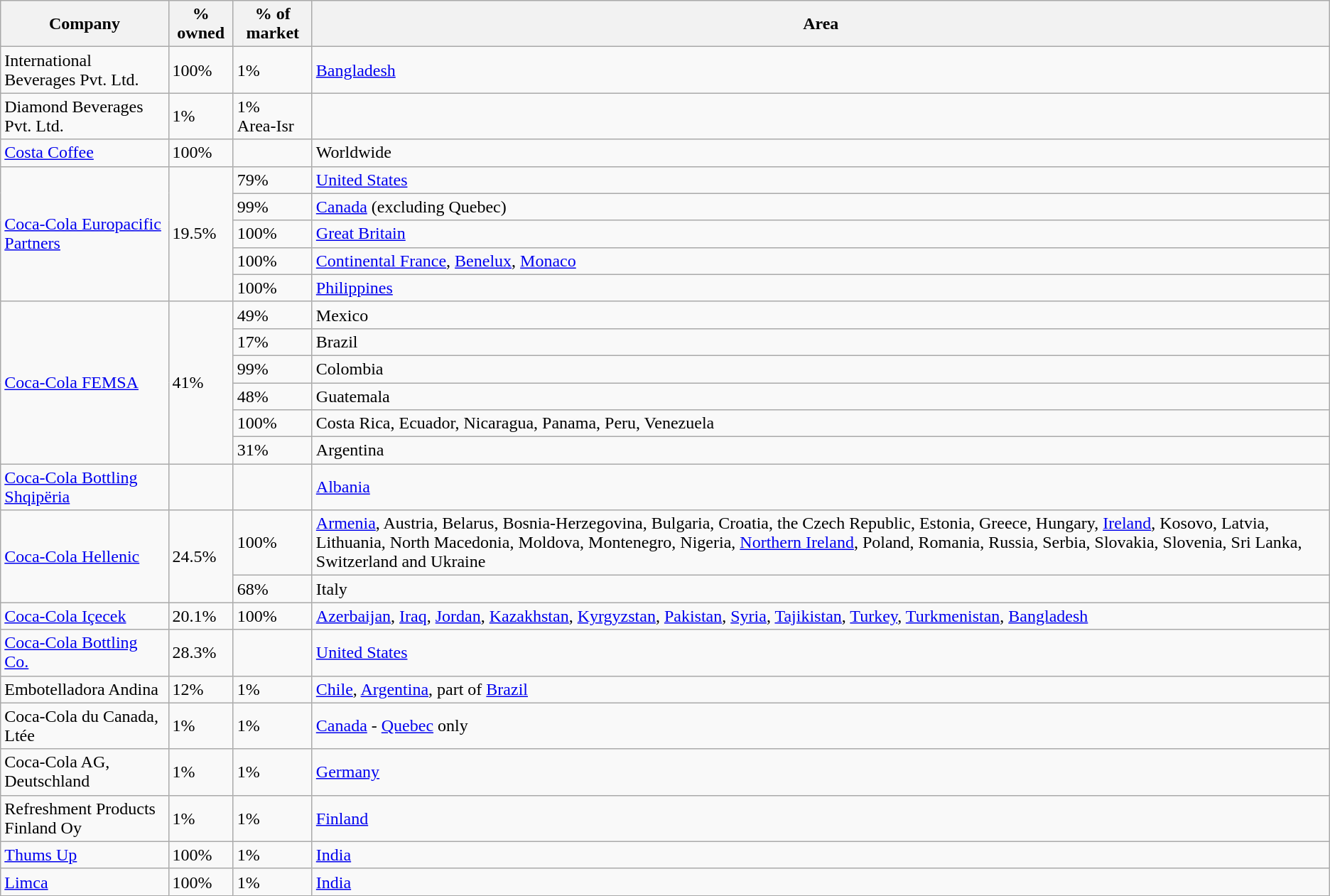<table class="wikitable sortable">
<tr>
<th>Company</th>
<th>% owned</th>
<th>% of market</th>
<th>Area</th>
</tr>
<tr>
<td>International Beverages Pvt. Ltd.</td>
<td>100%</td>
<td>1%</td>
<td><a href='#'>Bangladesh</a></td>
</tr>
<tr>
<td>Diamond Beverages Pvt. Ltd.</td>
<td>1%</td>
<td>1%<br>Area-Isr</td>
</tr>
<tr>
<td><a href='#'>Costa Coffee</a></td>
<td>100%</td>
<td></td>
<td>Worldwide</td>
</tr>
<tr>
<td rowspan=5><a href='#'>Coca-Cola Europacific Partners</a></td>
<td rowspan=5>19.5%</td>
<td>79%</td>
<td><a href='#'>United States</a></td>
</tr>
<tr>
<td>99%</td>
<td><a href='#'>Canada</a> (excluding Quebec)</td>
</tr>
<tr>
<td>100%</td>
<td><a href='#'>Great Britain</a></td>
</tr>
<tr>
<td>100%</td>
<td><a href='#'>Continental France</a>, <a href='#'>Benelux</a>, <a href='#'>Monaco</a></td>
</tr>
<tr>
<td>100%</td>
<td><a href='#'>Philippines</a></td>
</tr>
<tr>
<td rowspan=6><a href='#'>Coca-Cola FEMSA</a></td>
<td rowspan=6>41%</td>
<td>49%</td>
<td>Mexico</td>
</tr>
<tr>
<td>17%</td>
<td>Brazil</td>
</tr>
<tr>
<td>99%</td>
<td>Colombia</td>
</tr>
<tr>
<td>48%</td>
<td>Guatemala</td>
</tr>
<tr>
<td>100%</td>
<td>Costa Rica, Ecuador, Nicaragua, Panama, Peru, Venezuela</td>
</tr>
<tr>
<td>31%</td>
<td>Argentina</td>
</tr>
<tr>
<td><a href='#'>Coca-Cola Bottling Shqipëria</a></td>
<td></td>
<td></td>
<td><a href='#'>Albania</a></td>
</tr>
<tr>
<td rowspan=2><a href='#'>Coca-Cola Hellenic</a></td>
<td rowspan=2>24.5%</td>
<td>100%</td>
<td><a href='#'>Armenia</a>, Austria, Belarus, Bosnia-Herzegovina, Bulgaria, Croatia, the Czech Republic, Estonia, Greece, Hungary, <a href='#'>Ireland</a>, Kosovo, Latvia, Lithuania, North Macedonia, Moldova, Montenegro, Nigeria, <a href='#'>Northern Ireland</a>, Poland, Romania, Russia, Serbia, Slovakia, Slovenia, Sri Lanka, Switzerland and Ukraine</td>
</tr>
<tr>
<td>68%</td>
<td>Italy</td>
</tr>
<tr>
<td><a href='#'>Coca-Cola Içecek</a></td>
<td>20.1%</td>
<td>100%</td>
<td><a href='#'>Azerbaijan</a>, <a href='#'>Iraq</a>, <a href='#'>Jordan</a>, <a href='#'>Kazakhstan</a>, <a href='#'>Kyrgyzstan</a>, <a href='#'>Pakistan</a>, <a href='#'>Syria</a>, <a href='#'>Tajikistan</a>, <a href='#'>Turkey</a>, <a href='#'>Turkmenistan</a>, <a href='#'>Bangladesh</a></td>
</tr>
<tr>
<td><a href='#'>Coca-Cola Bottling Co.</a></td>
<td>28.3%</td>
<td></td>
<td><a href='#'>United States</a></td>
</tr>
<tr>
<td>Embotelladora Andina</td>
<td>12%</td>
<td>1%</td>
<td><a href='#'>Chile</a>, <a href='#'>Argentina</a>, part of <a href='#'>Brazil</a></td>
</tr>
<tr>
<td>Coca-Cola du Canada, Ltée</td>
<td>1%</td>
<td>1%</td>
<td><a href='#'>Canada</a> - <a href='#'>Quebec</a> only</td>
</tr>
<tr>
<td>Coca-Cola AG, Deutschland</td>
<td>1%</td>
<td>1%</td>
<td><a href='#'>Germany</a></td>
</tr>
<tr>
<td>Refreshment Products Finland Oy</td>
<td>1%</td>
<td>1%</td>
<td><a href='#'>Finland</a></td>
</tr>
<tr>
<td><a href='#'>Thums Up</a></td>
<td>100%</td>
<td>1%</td>
<td><a href='#'>India</a></td>
</tr>
<tr>
<td><a href='#'>Limca</a></td>
<td>100%</td>
<td>1%</td>
<td><a href='#'>India</a></td>
</tr>
</table>
